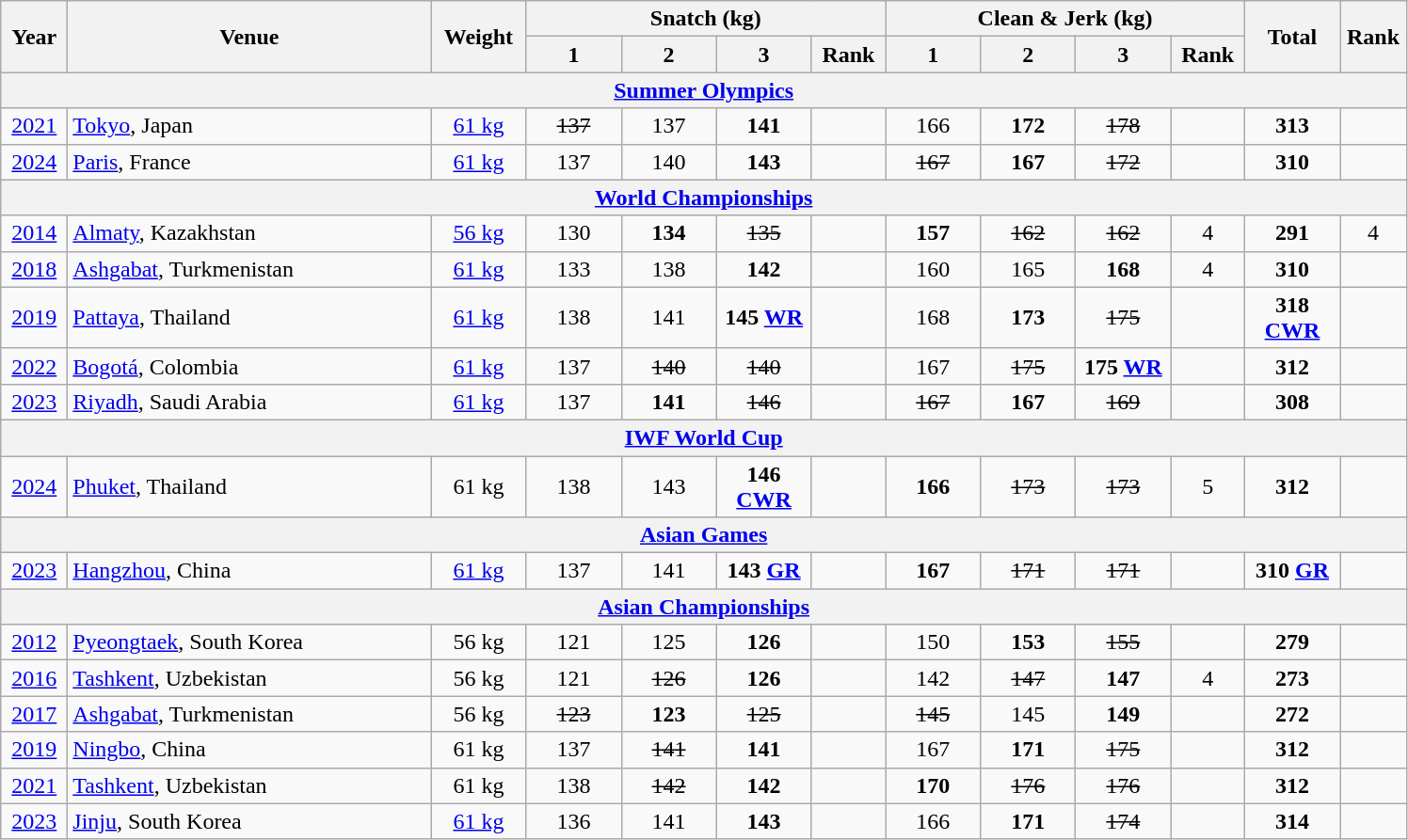<table class="wikitable" style="text-align:center;">
<tr>
<th rowspan=2 width=40>Year</th>
<th rowspan=2 width=250>Venue</th>
<th rowspan=2 width=60>Weight</th>
<th colspan=4>Snatch (kg)</th>
<th colspan=4>Clean & Jerk (kg)</th>
<th rowspan=2 width=60>Total</th>
<th rowspan=2 width=40>Rank</th>
</tr>
<tr>
<th width=60>1</th>
<th width=60>2</th>
<th width=60>3</th>
<th width=45>Rank</th>
<th width=60>1</th>
<th width=60>2</th>
<th width=60>3</th>
<th width=45>Rank</th>
</tr>
<tr>
<th colspan=13><a href='#'>Summer Olympics</a></th>
</tr>
<tr>
<td><a href='#'>2021</a></td>
<td align=left><a href='#'>Tokyo</a>, Japan</td>
<td><a href='#'>61 kg</a></td>
<td><s>137</s></td>
<td>137</td>
<td><strong>141</strong></td>
<td></td>
<td>166</td>
<td><strong>172</strong> </td>
<td><s>178 </s></td>
<td></td>
<td><strong>313</strong> </td>
<td></td>
</tr>
<tr>
<td><a href='#'>2024</a></td>
<td align=left><a href='#'>Paris</a>, France</td>
<td><a href='#'>61 kg</a></td>
<td>137</td>
<td>140</td>
<td><strong>143</strong> </td>
<td></td>
<td><s>167</s></td>
<td><strong>167</strong></td>
<td><s>172</s></td>
<td></td>
<td><strong>310</strong></td>
<td></td>
</tr>
<tr>
<th colspan=13><a href='#'>World Championships</a></th>
</tr>
<tr>
<td><a href='#'>2014</a></td>
<td align=left><a href='#'>Almaty</a>, Kazakhstan</td>
<td><a href='#'>56 kg</a></td>
<td>130</td>
<td><strong>134</strong></td>
<td><s>135</s></td>
<td></td>
<td><strong>157</strong></td>
<td><s>162</s></td>
<td><s>162</s></td>
<td>4</td>
<td><strong>291</strong></td>
<td>4</td>
</tr>
<tr>
<td><a href='#'>2018</a></td>
<td align=left><a href='#'>Ashgabat</a>, Turkmenistan</td>
<td><a href='#'>61 kg</a></td>
<td>133</td>
<td>138</td>
<td><strong>142</strong></td>
<td></td>
<td>160</td>
<td>165</td>
<td><strong>168</strong></td>
<td>4</td>
<td><strong>310</strong></td>
<td></td>
</tr>
<tr>
<td><a href='#'>2019</a></td>
<td align=left><a href='#'>Pattaya</a>, Thailand</td>
<td><a href='#'>61 kg</a></td>
<td>138</td>
<td>141</td>
<td><strong>145 <a href='#'>WR</a></strong></td>
<td></td>
<td>168</td>
<td><strong>173</strong></td>
<td><s>175</s></td>
<td></td>
<td><strong>318 <a href='#'>CWR</a></strong></td>
<td></td>
</tr>
<tr>
<td><a href='#'>2022</a></td>
<td align=left><a href='#'>Bogotá</a>, Colombia</td>
<td><a href='#'>61 kg</a></td>
<td>137</td>
<td><s>140</s></td>
<td><s>140</s></td>
<td></td>
<td>167</td>
<td><s>175</s></td>
<td><strong>175 <a href='#'>WR</a></strong></td>
<td></td>
<td><strong>312</strong></td>
<td></td>
</tr>
<tr>
<td><a href='#'>2023</a></td>
<td align=left><a href='#'>Riyadh</a>, Saudi Arabia</td>
<td><a href='#'>61 kg</a></td>
<td>137</td>
<td><strong>141</strong></td>
<td><s>146</s></td>
<td></td>
<td><s>167</s></td>
<td><strong>167</strong></td>
<td><s>169</s></td>
<td></td>
<td><strong>308</strong></td>
<td></td>
</tr>
<tr>
<th colspan=13><a href='#'>IWF World Cup</a></th>
</tr>
<tr>
<td><a href='#'>2024</a></td>
<td align=left><a href='#'>Phuket</a>, Thailand</td>
<td>61 kg</td>
<td>138</td>
<td>143</td>
<td><strong>146 <a href='#'>CWR</a></strong></td>
<td></td>
<td><strong>166</strong></td>
<td><s>173</s></td>
<td><s>173</s></td>
<td>5</td>
<td><strong>312</strong></td>
<td></td>
</tr>
<tr>
<th colspan=13><a href='#'>Asian Games</a></th>
</tr>
<tr>
<td><a href='#'>2023</a></td>
<td align=left><a href='#'>Hangzhou</a>, China</td>
<td><a href='#'>61 kg</a></td>
<td>137</td>
<td>141</td>
<td><strong>143 <a href='#'>GR</a></strong></td>
<td></td>
<td><strong>167</strong></td>
<td><s>171</s></td>
<td><s>171</s></td>
<td></td>
<td><strong>310 <a href='#'>GR</a></strong></td>
<td></td>
</tr>
<tr>
<th colspan=13><a href='#'>Asian Championships</a></th>
</tr>
<tr>
<td><a href='#'>2012</a></td>
<td align=left><a href='#'>Pyeongtaek</a>, South Korea</td>
<td>56 kg</td>
<td>121</td>
<td>125</td>
<td><strong>126</strong></td>
<td></td>
<td>150</td>
<td><strong>153</strong></td>
<td><s>155</s></td>
<td></td>
<td><strong>279</strong></td>
<td></td>
</tr>
<tr>
<td><a href='#'>2016</a></td>
<td align=left><a href='#'>Tashkent</a>, Uzbekistan</td>
<td>56 kg</td>
<td>121</td>
<td><s>126</s></td>
<td><strong>126</strong></td>
<td></td>
<td>142</td>
<td><s>147</s></td>
<td><strong>147</strong></td>
<td>4</td>
<td><strong>273</strong></td>
<td></td>
</tr>
<tr>
<td><a href='#'>2017</a></td>
<td align=left><a href='#'>Ashgabat</a>, Turkmenistan</td>
<td>56 kg</td>
<td><s>123</s></td>
<td><strong>123</strong></td>
<td><s>125</s></td>
<td></td>
<td><s>145</s></td>
<td>145</td>
<td><strong>149</strong></td>
<td></td>
<td><strong>272</strong></td>
<td></td>
</tr>
<tr>
<td><a href='#'>2019</a></td>
<td align=left><a href='#'>Ningbo</a>, China</td>
<td>61 kg</td>
<td>137</td>
<td><s>141</s></td>
<td><strong>141</strong></td>
<td></td>
<td>167</td>
<td><strong>171</strong></td>
<td><s>175</s></td>
<td></td>
<td><strong>312</strong></td>
<td></td>
</tr>
<tr>
<td><a href='#'>2021</a></td>
<td align=left><a href='#'>Tashkent</a>, Uzbekistan</td>
<td>61 kg</td>
<td>138</td>
<td><s>142</s></td>
<td><strong>142</strong></td>
<td></td>
<td><strong>170</strong></td>
<td><s>176</s></td>
<td><s>176</s></td>
<td></td>
<td><strong>312</strong></td>
<td></td>
</tr>
<tr>
<td><a href='#'>2023</a></td>
<td align=left><a href='#'>Jinju</a>, South Korea</td>
<td><a href='#'>61 kg</a></td>
<td>136</td>
<td>141</td>
<td><strong>143</strong></td>
<td></td>
<td>166</td>
<td><strong>171</strong></td>
<td><s>174</s></td>
<td></td>
<td><strong>314</strong></td>
<td></td>
</tr>
</table>
